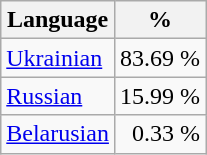<table class="wikitable">
<tr>
<th>Language</th>
<th>%</th>
</tr>
<tr>
<td><a href='#'>Ukrainian</a></td>
<td align="right">83.69 %</td>
</tr>
<tr>
<td><a href='#'>Russian</a></td>
<td align="right">15.99 %</td>
</tr>
<tr>
<td><a href='#'>Belarusian</a></td>
<td align="right">0.33 %</td>
</tr>
</table>
